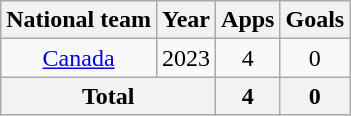<table class="wikitable" style="text-align:center">
<tr>
<th>National team</th>
<th>Year</th>
<th>Apps</th>
<th>Goals</th>
</tr>
<tr>
<td rowspan="1"><a href='#'>Canada</a></td>
<td>2023</td>
<td>4</td>
<td>0</td>
</tr>
<tr>
<th colspan="2">Total</th>
<th>4</th>
<th>0</th>
</tr>
</table>
